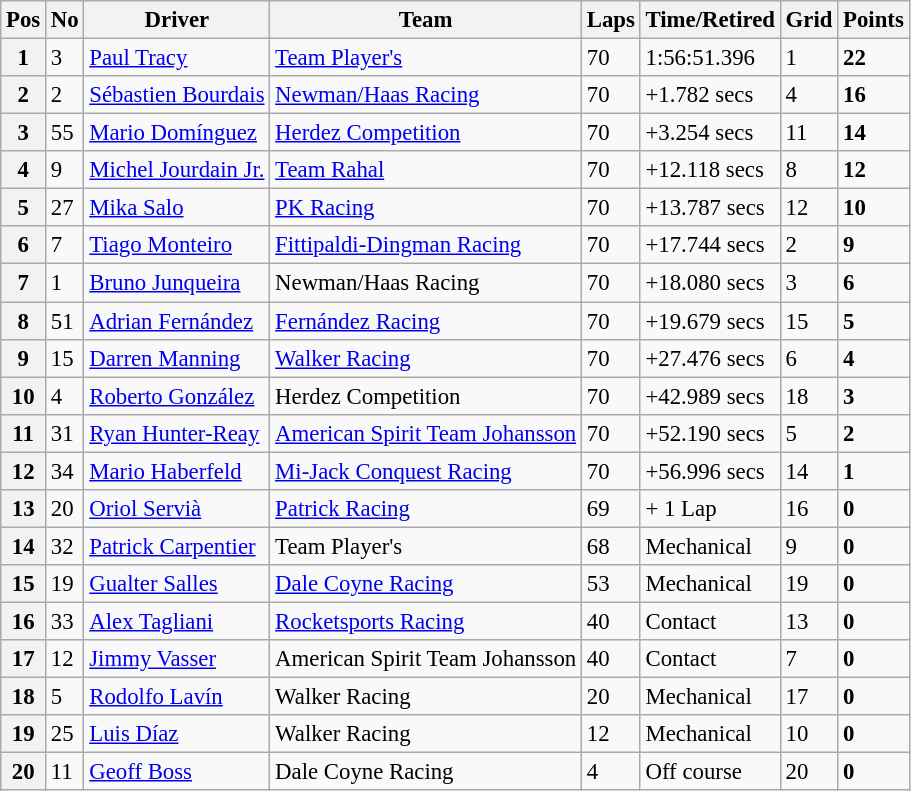<table class="wikitable" style="font-size:95%;">
<tr>
<th>Pos</th>
<th>No</th>
<th>Driver</th>
<th>Team</th>
<th>Laps</th>
<th>Time/Retired</th>
<th>Grid</th>
<th>Points</th>
</tr>
<tr>
<th>1</th>
<td>3</td>
<td> <a href='#'>Paul Tracy</a></td>
<td><a href='#'>Team Player's</a></td>
<td>70</td>
<td>1:56:51.396</td>
<td>1</td>
<td><strong>22</strong></td>
</tr>
<tr>
<th>2</th>
<td>2</td>
<td> <a href='#'>Sébastien Bourdais</a></td>
<td><a href='#'>Newman/Haas Racing</a></td>
<td>70</td>
<td>+1.782 secs</td>
<td>4</td>
<td><strong>16</strong></td>
</tr>
<tr>
<th>3</th>
<td>55</td>
<td> <a href='#'>Mario Domínguez</a></td>
<td><a href='#'>Herdez Competition</a></td>
<td>70</td>
<td>+3.254 secs</td>
<td>11</td>
<td><strong>14</strong></td>
</tr>
<tr>
<th>4</th>
<td>9</td>
<td> <a href='#'>Michel Jourdain Jr.</a></td>
<td><a href='#'>Team Rahal</a></td>
<td>70</td>
<td>+12.118 secs</td>
<td>8</td>
<td><strong>12</strong></td>
</tr>
<tr>
<th>5</th>
<td>27</td>
<td> <a href='#'>Mika Salo</a></td>
<td><a href='#'>PK Racing</a></td>
<td>70</td>
<td>+13.787 secs</td>
<td>12</td>
<td><strong>10</strong></td>
</tr>
<tr>
<th>6</th>
<td>7</td>
<td> <a href='#'>Tiago Monteiro</a></td>
<td><a href='#'>Fittipaldi-Dingman Racing</a></td>
<td>70</td>
<td>+17.744 secs</td>
<td>2</td>
<td><strong>9</strong></td>
</tr>
<tr>
<th>7</th>
<td>1</td>
<td> <a href='#'>Bruno Junqueira</a></td>
<td>Newman/Haas Racing</td>
<td>70</td>
<td>+18.080 secs</td>
<td>3</td>
<td><strong>6</strong></td>
</tr>
<tr>
<th>8</th>
<td>51</td>
<td> <a href='#'>Adrian Fernández</a></td>
<td><a href='#'>Fernández Racing</a></td>
<td>70</td>
<td>+19.679 secs</td>
<td>15</td>
<td><strong>5</strong></td>
</tr>
<tr>
<th>9</th>
<td>15</td>
<td> <a href='#'>Darren Manning</a></td>
<td><a href='#'>Walker Racing</a></td>
<td>70</td>
<td>+27.476 secs</td>
<td>6</td>
<td><strong>4</strong></td>
</tr>
<tr>
<th>10</th>
<td>4</td>
<td> <a href='#'>Roberto González</a></td>
<td>Herdez Competition</td>
<td>70</td>
<td>+42.989 secs</td>
<td>18</td>
<td><strong>3</strong></td>
</tr>
<tr>
<th>11</th>
<td>31</td>
<td> <a href='#'>Ryan Hunter-Reay</a></td>
<td><a href='#'>American Spirit Team Johansson</a></td>
<td>70</td>
<td>+52.190 secs</td>
<td>5</td>
<td><strong>2</strong></td>
</tr>
<tr>
<th>12</th>
<td>34</td>
<td> <a href='#'>Mario Haberfeld</a></td>
<td><a href='#'>Mi-Jack Conquest Racing</a></td>
<td>70</td>
<td>+56.996 secs</td>
<td>14</td>
<td><strong>1</strong></td>
</tr>
<tr>
<th>13</th>
<td>20</td>
<td> <a href='#'>Oriol Servià</a></td>
<td><a href='#'>Patrick Racing</a></td>
<td>69</td>
<td>+ 1 Lap</td>
<td>16</td>
<td><strong>0</strong></td>
</tr>
<tr>
<th>14</th>
<td>32</td>
<td> <a href='#'>Patrick Carpentier</a></td>
<td>Team Player's</td>
<td>68</td>
<td>Mechanical</td>
<td>9</td>
<td><strong>0</strong></td>
</tr>
<tr>
<th>15</th>
<td>19</td>
<td> <a href='#'>Gualter Salles</a></td>
<td><a href='#'>Dale Coyne Racing</a></td>
<td>53</td>
<td>Mechanical</td>
<td>19</td>
<td><strong>0</strong></td>
</tr>
<tr>
<th>16</th>
<td>33</td>
<td> <a href='#'>Alex Tagliani</a></td>
<td><a href='#'>Rocketsports Racing</a></td>
<td>40</td>
<td>Contact</td>
<td>13</td>
<td><strong>0</strong></td>
</tr>
<tr>
<th>17</th>
<td>12</td>
<td> <a href='#'>Jimmy Vasser</a></td>
<td>American Spirit Team Johansson</td>
<td>40</td>
<td>Contact</td>
<td>7</td>
<td><strong>0</strong></td>
</tr>
<tr>
<th>18</th>
<td>5</td>
<td> <a href='#'>Rodolfo Lavín</a></td>
<td>Walker Racing</td>
<td>20</td>
<td>Mechanical</td>
<td>17</td>
<td><strong>0</strong></td>
</tr>
<tr>
<th>19</th>
<td>25</td>
<td> <a href='#'>Luis Díaz</a></td>
<td>Walker Racing</td>
<td>12</td>
<td>Mechanical</td>
<td>10</td>
<td><strong>0</strong></td>
</tr>
<tr>
<th>20</th>
<td>11</td>
<td> <a href='#'>Geoff Boss</a></td>
<td>Dale Coyne Racing</td>
<td>4</td>
<td>Off course</td>
<td>20</td>
<td><strong>0</strong></td>
</tr>
</table>
